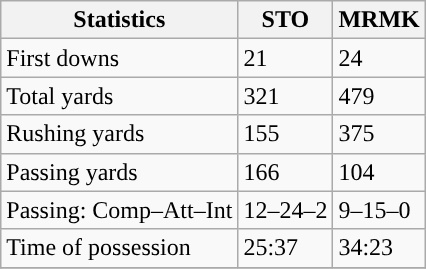<table class="wikitable" style="float: left;">
<tr>
<th>Statistics</th>
<th>STO</th>
<th>MRMK</th>
</tr>
<tr>
<td>First downs</td>
<td>21</td>
<td>24</td>
</tr>
<tr>
<td>Total yards</td>
<td>321</td>
<td>479</td>
</tr>
<tr>
<td>Rushing yards</td>
<td>155</td>
<td>375</td>
</tr>
<tr>
<td>Passing yards</td>
<td>166</td>
<td>104</td>
</tr>
<tr>
<td>Passing: Comp–Att–Int</td>
<td>12–24–2</td>
<td>9–15–0</td>
</tr>
<tr>
<td>Time of possession</td>
<td>25:37</td>
<td>34:23</td>
</tr>
<tr>
</tr>
</table>
